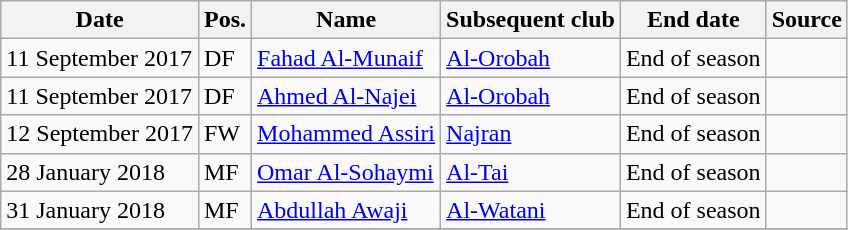<table class="wikitable" style="text-align:left">
<tr>
<th>Date</th>
<th>Pos.</th>
<th>Name</th>
<th>Subsequent club</th>
<th>End date</th>
<th>Source</th>
</tr>
<tr>
<td>11 September 2017</td>
<td>DF</td>
<td> <a href='#'>Fahad Al-Munaif</a></td>
<td> <a href='#'>Al-Orobah</a></td>
<td>End of season</td>
<td></td>
</tr>
<tr>
<td>11 September 2017</td>
<td>DF</td>
<td> <a href='#'>Ahmed Al-Najei</a></td>
<td> <a href='#'>Al-Orobah</a></td>
<td>End of season</td>
<td></td>
</tr>
<tr>
<td>12 September 2017</td>
<td>FW</td>
<td> <a href='#'>Mohammed Assiri</a></td>
<td> <a href='#'>Najran</a></td>
<td>End of season</td>
<td></td>
</tr>
<tr>
<td>28 January 2018</td>
<td>MF</td>
<td> <a href='#'>Omar Al-Sohaymi</a></td>
<td> <a href='#'>Al-Tai</a></td>
<td>End of season</td>
<td></td>
</tr>
<tr>
<td>31 January 2018</td>
<td>MF</td>
<td> <a href='#'>Abdullah Awaji</a></td>
<td> <a href='#'>Al-Watani</a></td>
<td>End of season</td>
<td></td>
</tr>
<tr>
</tr>
</table>
